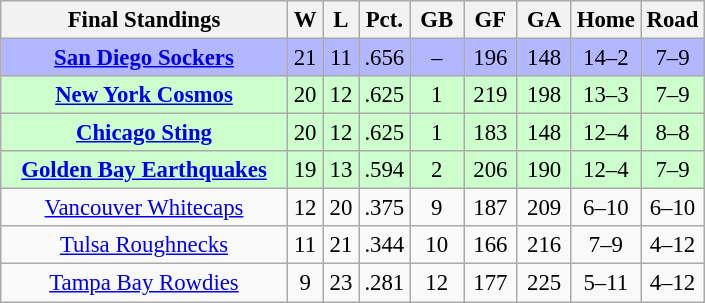<table class="wikitable" width="470" style="font-size:95%; text-align:center">
<tr>
<th width="40%">Final Standings</th>
<th width="5%">W</th>
<th width="5%">L</th>
<th width="5%">Pct.</th>
<th width="7.5%">GB</th>
<th width="7.5%">GF</th>
<th width="7.5%">GA</th>
<th width="7.5%">Home</th>
<th width="7.5%">Road</th>
</tr>
<tr bgcolor=#B3B7FF>
<td><strong><a href='#'>San Diego Sockers</a></strong></td>
<td>21</td>
<td>11</td>
<td>.656</td>
<td>–</td>
<td>196</td>
<td>148</td>
<td>14–2</td>
<td>7–9</td>
</tr>
<tr bgcolor=#ccffcc>
<td><strong><a href='#'>New York Cosmos</a></strong></td>
<td>20</td>
<td>12</td>
<td>.625</td>
<td>1</td>
<td>219</td>
<td>198</td>
<td>13–3</td>
<td>7–9</td>
</tr>
<tr bgcolor=#ccffcc>
<td><strong><a href='#'>Chicago Sting</a></strong></td>
<td>20</td>
<td>12</td>
<td>.625</td>
<td>1</td>
<td>183</td>
<td>148</td>
<td>12–4</td>
<td>8–8</td>
</tr>
<tr bgcolor=#ccffcc>
<td><strong><a href='#'>Golden Bay Earthquakes</a></strong></td>
<td>19</td>
<td>13</td>
<td>.594</td>
<td>2</td>
<td>206</td>
<td>190</td>
<td>12–4</td>
<td>7–9</td>
</tr>
<tr>
<td><a href='#'>Vancouver Whitecaps</a></td>
<td>12</td>
<td>20</td>
<td>.375</td>
<td>9</td>
<td>187</td>
<td>209</td>
<td>6–10</td>
<td>6–10</td>
</tr>
<tr>
<td><a href='#'>Tulsa Roughnecks</a></td>
<td>11</td>
<td>21</td>
<td>.344</td>
<td>10</td>
<td>166</td>
<td>216</td>
<td>7–9</td>
<td>4–12</td>
</tr>
<tr>
<td><a href='#'>Tampa Bay Rowdies</a></td>
<td>9</td>
<td>23</td>
<td>.281</td>
<td>12</td>
<td>177</td>
<td>225</td>
<td>5–11</td>
<td>4–12</td>
</tr>
</table>
